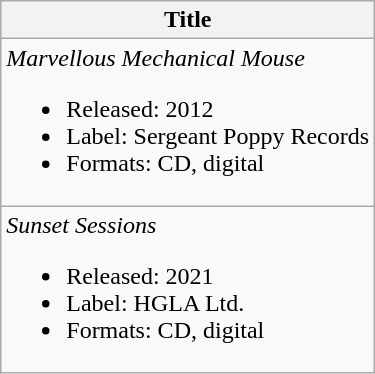<table class="wikitable">
<tr>
<th>Title</th>
</tr>
<tr>
<td><em>Marvellous Mechanical Mouse</em><br><ul><li>Released: 2012</li><li>Label: Sergeant Poppy Records</li><li>Formats: CD, digital</li></ul></td>
</tr>
<tr>
<td><em>Sunset Sessions</em><br><ul><li>Released: 2021</li><li>Label: HGLA Ltd.</li><li>Formats: CD, digital</li></ul></td>
</tr>
</table>
